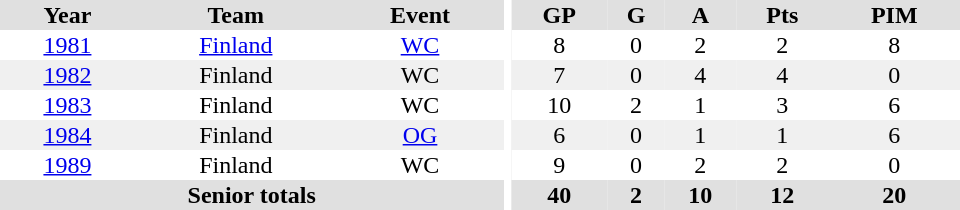<table border="0" cellpadding="1" cellspacing="0" ID="Table3" style="text-align:center; width:40em">
<tr bgcolor="#e0e0e0">
<th>Year</th>
<th>Team</th>
<th>Event</th>
<th rowspan="102" bgcolor="#ffffff"></th>
<th>GP</th>
<th>G</th>
<th>A</th>
<th>Pts</th>
<th>PIM</th>
</tr>
<tr>
<td><a href='#'>1981</a></td>
<td><a href='#'>Finland</a></td>
<td><a href='#'>WC</a></td>
<td>8</td>
<td>0</td>
<td>2</td>
<td>2</td>
<td>8</td>
</tr>
<tr bgcolor="#f0f0f0">
<td><a href='#'>1982</a></td>
<td>Finland</td>
<td>WC</td>
<td>7</td>
<td>0</td>
<td>4</td>
<td>4</td>
<td>0</td>
</tr>
<tr>
<td><a href='#'>1983</a></td>
<td>Finland</td>
<td>WC</td>
<td>10</td>
<td>2</td>
<td>1</td>
<td>3</td>
<td>6</td>
</tr>
<tr bgcolor="#f0f0f0">
<td><a href='#'>1984</a></td>
<td>Finland</td>
<td><a href='#'>OG</a></td>
<td>6</td>
<td>0</td>
<td>1</td>
<td>1</td>
<td>6</td>
</tr>
<tr>
<td><a href='#'>1989</a></td>
<td>Finland</td>
<td>WC</td>
<td>9</td>
<td>0</td>
<td>2</td>
<td>2</td>
<td>0</td>
</tr>
<tr bgcolor="#e0e0e0">
<th colspan="3">Senior totals</th>
<th>40</th>
<th>2</th>
<th>10</th>
<th>12</th>
<th>20</th>
</tr>
</table>
